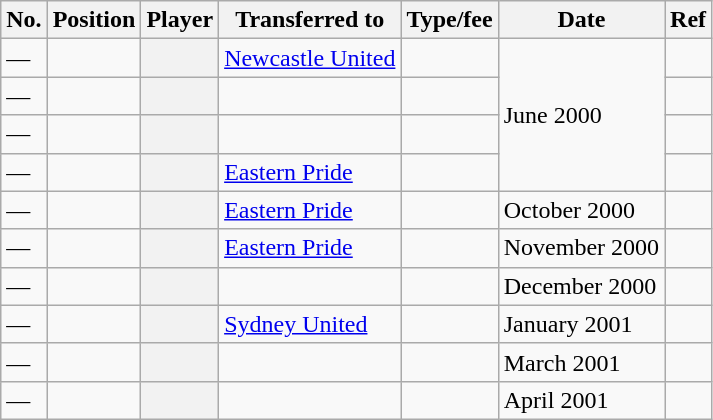<table class="wikitable plainrowheaders sortable" style="text-align:center; text-align:left">
<tr>
<th scope="col">No.</th>
<th scope="col">Position</th>
<th scope="col">Player</th>
<th scope="col">Transferred to</th>
<th scope="col">Type/fee</th>
<th scope="col">Date</th>
<th scope="col" class="unsortable">Ref</th>
</tr>
<tr>
<td>—</td>
<td></td>
<th scope="row"></th>
<td><a href='#'>Newcastle United</a></td>
<td></td>
<td rowspan="4">June 2000</td>
<td></td>
</tr>
<tr>
<td>—</td>
<td></td>
<th scope="row"></th>
<td></td>
<td></td>
<td></td>
</tr>
<tr>
<td>—</td>
<td></td>
<th scope="row"></th>
<td></td>
<td></td>
<td></td>
</tr>
<tr>
<td>—</td>
<td></td>
<th scope="row"></th>
<td><a href='#'>Eastern Pride</a></td>
<td></td>
<td></td>
</tr>
<tr>
<td>—</td>
<td></td>
<th scope="row"></th>
<td><a href='#'>Eastern Pride</a></td>
<td></td>
<td>October 2000</td>
<td></td>
</tr>
<tr>
<td>—</td>
<td></td>
<th scope="row"></th>
<td><a href='#'>Eastern Pride</a></td>
<td></td>
<td>November 2000</td>
<td></td>
</tr>
<tr>
<td>—</td>
<td></td>
<th scope="row"></th>
<td></td>
<td></td>
<td>December 2000</td>
<td></td>
</tr>
<tr>
<td>—</td>
<td></td>
<th scope="row"></th>
<td><a href='#'>Sydney United</a></td>
<td></td>
<td>January 2001</td>
<td></td>
</tr>
<tr>
<td>—</td>
<td></td>
<th scope="row"></th>
<td></td>
<td></td>
<td>March 2001</td>
<td></td>
</tr>
<tr>
<td>—</td>
<td></td>
<th scope="row"></th>
<td></td>
<td></td>
<td>April 2001</td>
<td></td>
</tr>
</table>
